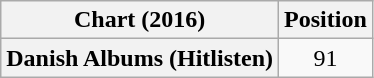<table class="wikitable plainrowheaders">
<tr>
<th scope="col">Chart (2016)</th>
<th scope="col">Position</th>
</tr>
<tr>
<th scope="row">Danish Albums (Hitlisten)</th>
<td style="text-align:center;">91</td>
</tr>
</table>
